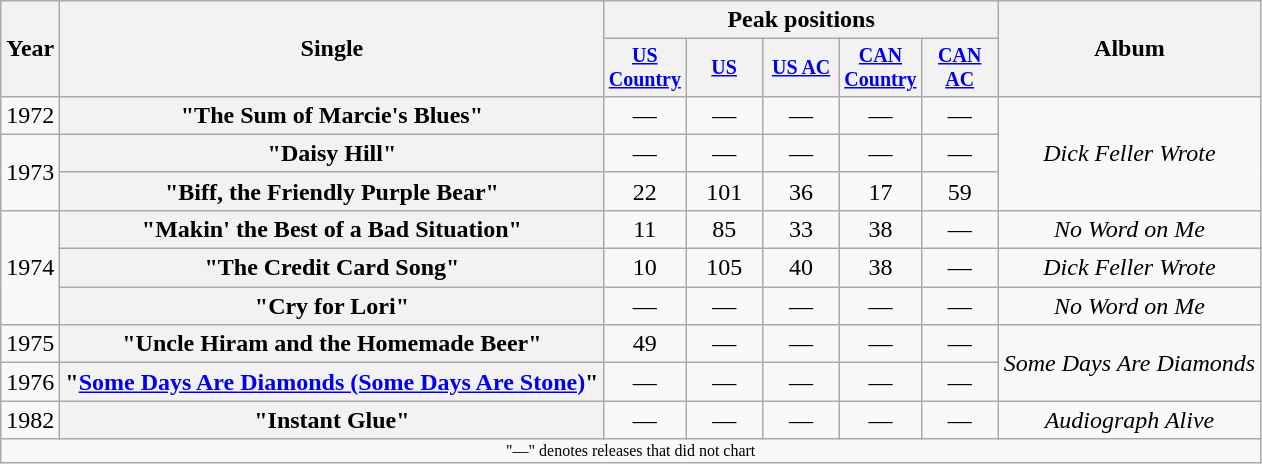<table class="wikitable plainrowheaders" style="text-align:center">
<tr>
<th rowspan="2">Year</th>
<th rowspan="2">Single</th>
<th colspan="5">Peak positions</th>
<th rowspan="2">Album</th>
</tr>
<tr style="font-size:smaller;">
<th width="45"><a href='#'>US Country</a><br></th>
<th width="45"><a href='#'>US</a><br></th>
<th width="45"><a href='#'>US AC</a><br></th>
<th width="45"><a href='#'>CAN Country</a><br></th>
<th width="45"><a href='#'>CAN AC</a><br></th>
</tr>
<tr>
<td>1972</td>
<th scope="row">"The Sum of Marcie's Blues"</th>
<td>—</td>
<td>—</td>
<td>—</td>
<td>—</td>
<td>—</td>
<td rowspan="3"><em>Dick Feller Wrote</em></td>
</tr>
<tr>
<td rowspan="2">1973</td>
<th scope="row">"Daisy Hill"</th>
<td>—</td>
<td>—</td>
<td>—</td>
<td>—</td>
<td>—</td>
</tr>
<tr>
<th scope="row">"Biff, the Friendly Purple Bear"</th>
<td>22</td>
<td>101</td>
<td>36</td>
<td>17</td>
<td>59</td>
</tr>
<tr>
<td rowspan="3">1974</td>
<th scope="row">"Makin' the Best of a Bad Situation"</th>
<td>11</td>
<td>85</td>
<td>33</td>
<td>38</td>
<td>—</td>
<td><em>No Word on Me</em></td>
</tr>
<tr>
<th scope="row">"The Credit Card Song"</th>
<td>10</td>
<td>105</td>
<td>40</td>
<td>38</td>
<td>—</td>
<td><em>Dick Feller Wrote</em></td>
</tr>
<tr>
<th scope="row">"Cry for Lori"</th>
<td>—</td>
<td>—</td>
<td>—</td>
<td>—</td>
<td>—</td>
<td><em>No Word on Me</em></td>
</tr>
<tr>
<td>1975</td>
<th scope="row">"Uncle Hiram and the Homemade Beer"</th>
<td>49</td>
<td>—</td>
<td>—</td>
<td>—</td>
<td>—</td>
<td rowspan="2"><em>Some Days Are Diamonds</em></td>
</tr>
<tr>
<td>1976</td>
<th scope="row">"<a href='#'>Some Days Are Diamonds (Some Days Are Stone)</a>"</th>
<td>—</td>
<td>—</td>
<td>—</td>
<td>—</td>
<td>—</td>
</tr>
<tr>
<td>1982</td>
<th scope="row">"Instant Glue"</th>
<td>—</td>
<td>—</td>
<td>—</td>
<td>—</td>
<td>—</td>
<td><em>Audiograph Alive</em></td>
</tr>
<tr>
<td colspan="8" style="font-size:8pt">"—" denotes releases that did not chart</td>
</tr>
</table>
